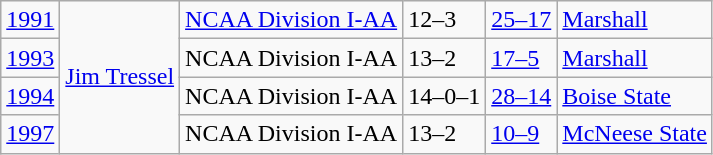<table class="wikitable">
<tr>
<td><a href='#'>1991</a></td>
<td rowspan="4"><a href='#'>Jim Tressel</a></td>
<td><a href='#'>NCAA Division I-AA</a></td>
<td>12–3</td>
<td><a href='#'>25–17</a></td>
<td><a href='#'>Marshall</a></td>
</tr>
<tr>
<td><a href='#'>1993</a></td>
<td>NCAA Division I-AA</td>
<td>13–2</td>
<td><a href='#'>17–5</a></td>
<td><a href='#'>Marshall</a></td>
</tr>
<tr>
<td><a href='#'>1994</a></td>
<td>NCAA Division I-AA</td>
<td>14–0–1</td>
<td><a href='#'>28–14</a></td>
<td><a href='#'>Boise State</a></td>
</tr>
<tr>
<td><a href='#'>1997</a></td>
<td>NCAA Division I-AA</td>
<td>13–2</td>
<td><a href='#'>10–9</a></td>
<td><a href='#'>McNeese State</a></td>
</tr>
</table>
